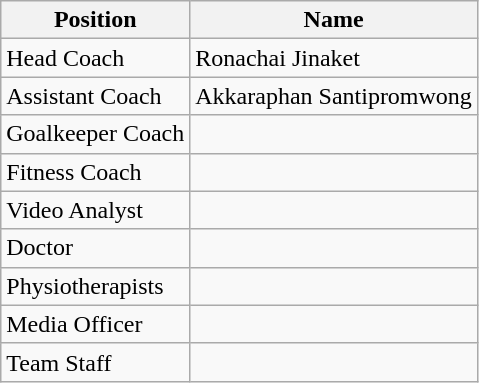<table class="wikitable">
<tr>
<th>Position</th>
<th>Name</th>
</tr>
<tr>
<td>Head Coach</td>
<td> Ronachai Jinaket</td>
</tr>
<tr>
<td>Assistant Coach</td>
<td> Akkaraphan Santipromwong</td>
</tr>
<tr>
<td>Goalkeeper Coach</td>
<td></td>
</tr>
<tr>
<td>Fitness Coach</td>
<td></td>
</tr>
<tr>
<td>Video Analyst</td>
<td></td>
</tr>
<tr>
<td>Doctor</td>
<td></td>
</tr>
<tr>
<td>Physiotherapists</td>
<td></td>
</tr>
<tr>
<td>Media Officer</td>
<td></td>
</tr>
<tr>
<td>Team Staff</td>
<td></td>
</tr>
</table>
